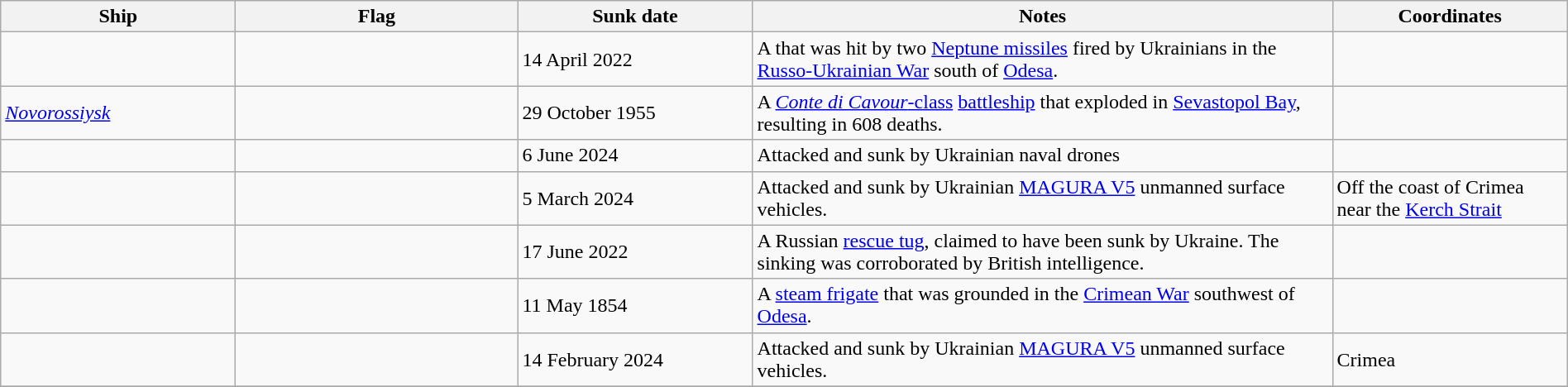<table class=wikitable | style = "width:100%">
<tr>
<th style="width:15%">Ship</th>
<th style="width:18%">Flag</th>
<th style="width:15%">Sunk date</th>
<th style="width:37%">Notes</th>
<th style="width:15%">Coordinates</th>
</tr>
<tr>
<td></td>
<td></td>
<td>14 April 2022</td>
<td>A  that was hit by two <a href='#'>Neptune missiles</a> fired by Ukrainians in the <a href='#'>Russo-Ukrainian War</a>  south of <a href='#'>Odesa</a>.</td>
<td></td>
</tr>
<tr>
<td><a href='#'><em>Novorossiysk</em></a></td>
<td></td>
<td>29 October 1955</td>
<td>A <a href='#'><em>Conte di Cavour</em>-class</a> <a href='#'>battleship</a> that exploded in <a href='#'>Sevastopol Bay</a>, resulting in 608 deaths.</td>
<td></td>
</tr>
<tr>
<td></td>
<td></td>
<td>6 June 2024</td>
<td>Attacked and sunk by Ukrainian naval drones</td>
<td></td>
</tr>
<tr>
<td></td>
<td></td>
<td>5 March 2024</td>
<td>Attacked and sunk by Ukrainian <a href='#'>MAGURA V5</a> unmanned surface vehicles.</td>
<td>Off the coast of Crimea near the <a href='#'>Kerch Strait</a></td>
</tr>
<tr>
<td></td>
<td></td>
<td>17 June 2022</td>
<td>A Russian <a href='#'>rescue tug</a>, claimed to have been sunk by Ukraine. The sinking was corroborated by British intelligence.</td>
<td></td>
</tr>
<tr>
<td></td>
<td></td>
<td>11 May 1854</td>
<td>A <a href='#'>steam frigate</a> that was grounded in the <a href='#'>Crimean War</a>  southwest of <a href='#'>Odesa</a>.</td>
<td></td>
</tr>
<tr>
<td></td>
<td></td>
<td>14 February 2024</td>
<td>Attacked and sunk by Ukrainian <a href='#'>MAGURA V5</a> unmanned surface vehicles.</td>
<td>Crimea</td>
</tr>
<tr>
</tr>
</table>
